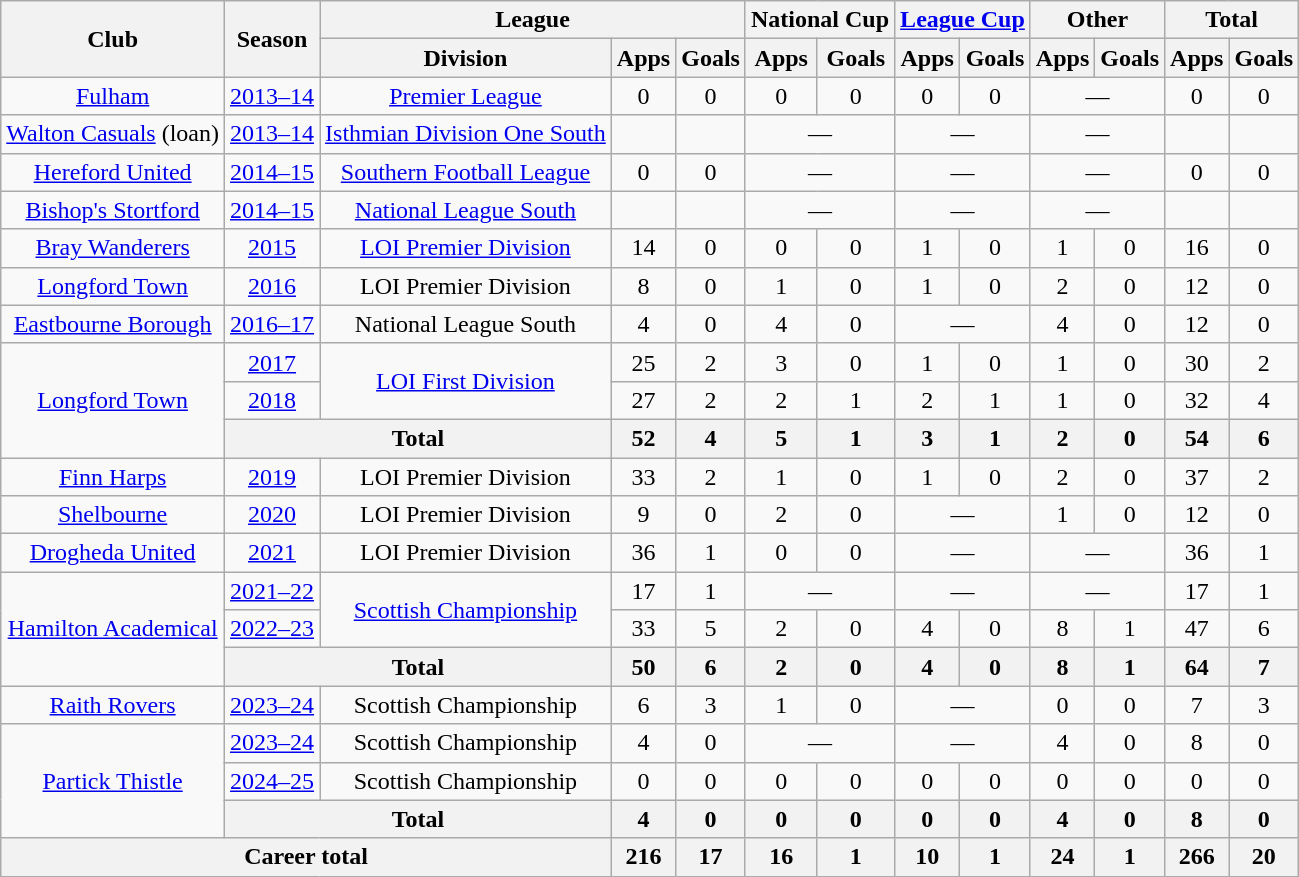<table class="wikitable" style="text-align:center">
<tr>
<th rowspan="2">Club</th>
<th rowspan="2">Season</th>
<th colspan="3">League</th>
<th colspan="2">National Cup</th>
<th colspan="2"><a href='#'>League Cup</a></th>
<th colspan="2">Other</th>
<th colspan="2">Total</th>
</tr>
<tr>
<th>Division</th>
<th>Apps</th>
<th>Goals</th>
<th>Apps</th>
<th>Goals</th>
<th>Apps</th>
<th>Goals</th>
<th>Apps</th>
<th>Goals</th>
<th>Apps</th>
<th>Goals</th>
</tr>
<tr>
<td><a href='#'>Fulham</a></td>
<td><a href='#'>2013–14</a></td>
<td><a href='#'>Premier League</a></td>
<td>0</td>
<td>0</td>
<td>0</td>
<td>0</td>
<td>0</td>
<td>0</td>
<td colspan=2>—</td>
<td>0</td>
<td>0</td>
</tr>
<tr>
<td><a href='#'>Walton Casuals</a> (loan)</td>
<td><a href='#'>2013–14</a></td>
<td><a href='#'>Isthmian Division One South</a></td>
<td></td>
<td></td>
<td colspan=2>—</td>
<td colspan=2>—</td>
<td colspan=2>—</td>
<td></td>
<td></td>
</tr>
<tr>
<td><a href='#'>Hereford United</a></td>
<td><a href='#'>2014–15</a></td>
<td><a href='#'>Southern Football League</a></td>
<td>0</td>
<td>0</td>
<td colspan=2>—</td>
<td colspan=2>—</td>
<td colspan=2>—</td>
<td>0</td>
<td>0</td>
</tr>
<tr>
<td><a href='#'>Bishop's Stortford</a></td>
<td><a href='#'>2014–15</a></td>
<td><a href='#'>National League South</a></td>
<td></td>
<td></td>
<td colspan=2>—</td>
<td colspan=2>—</td>
<td colspan=2>—</td>
<td></td>
<td></td>
</tr>
<tr>
<td><a href='#'>Bray Wanderers</a></td>
<td><a href='#'>2015</a></td>
<td><a href='#'>LOI Premier Division</a></td>
<td>14</td>
<td>0</td>
<td>0</td>
<td>0</td>
<td>1</td>
<td>0</td>
<td>1</td>
<td>0</td>
<td>16</td>
<td>0</td>
</tr>
<tr>
<td><a href='#'>Longford Town</a></td>
<td><a href='#'>2016</a></td>
<td>LOI Premier Division</td>
<td>8</td>
<td>0</td>
<td>1</td>
<td>0</td>
<td>1</td>
<td>0</td>
<td>2</td>
<td>0</td>
<td>12</td>
<td>0</td>
</tr>
<tr>
<td><a href='#'>Eastbourne Borough</a></td>
<td><a href='#'>2016–17</a></td>
<td>National League South</td>
<td>4</td>
<td>0</td>
<td>4</td>
<td>0</td>
<td colspan=2>—</td>
<td>4</td>
<td>0</td>
<td>12</td>
<td>0</td>
</tr>
<tr>
<td rowspan="3"><a href='#'>Longford Town</a></td>
<td><a href='#'>2017</a></td>
<td rowspan="2"><a href='#'>LOI First Division</a></td>
<td>25</td>
<td>2</td>
<td>3</td>
<td>0</td>
<td>1</td>
<td>0</td>
<td>1</td>
<td>0</td>
<td>30</td>
<td>2</td>
</tr>
<tr>
<td><a href='#'>2018</a></td>
<td>27</td>
<td>2</td>
<td>2</td>
<td>1</td>
<td>2</td>
<td>1</td>
<td>1</td>
<td>0</td>
<td>32</td>
<td>4</td>
</tr>
<tr>
<th colspan="2">Total</th>
<th>52</th>
<th>4</th>
<th>5</th>
<th>1</th>
<th>3</th>
<th>1</th>
<th>2</th>
<th>0</th>
<th>54</th>
<th>6</th>
</tr>
<tr>
<td><a href='#'>Finn Harps</a></td>
<td><a href='#'>2019</a></td>
<td>LOI Premier Division</td>
<td>33</td>
<td>2</td>
<td>1</td>
<td>0</td>
<td>1</td>
<td>0</td>
<td>2</td>
<td>0</td>
<td>37</td>
<td>2</td>
</tr>
<tr>
<td><a href='#'>Shelbourne</a></td>
<td><a href='#'>2020</a></td>
<td>LOI Premier Division</td>
<td>9</td>
<td>0</td>
<td>2</td>
<td>0</td>
<td colspan=2>—</td>
<td>1</td>
<td>0</td>
<td>12</td>
<td>0</td>
</tr>
<tr>
<td><a href='#'>Drogheda United</a></td>
<td><a href='#'>2021</a></td>
<td>LOI Premier Division</td>
<td>36</td>
<td>1</td>
<td>0</td>
<td>0</td>
<td colspan=2>—</td>
<td colspan=2>—</td>
<td>36</td>
<td>1</td>
</tr>
<tr>
<td rowspan="3"><a href='#'>Hamilton Academical</a></td>
<td><a href='#'>2021–22</a></td>
<td rowspan="2"><a href='#'>Scottish Championship</a></td>
<td>17</td>
<td>1</td>
<td colspan=2>—</td>
<td colspan=2>—</td>
<td colspan=2>—</td>
<td>17</td>
<td>1</td>
</tr>
<tr>
<td><a href='#'>2022–23</a></td>
<td>33</td>
<td>5</td>
<td>2</td>
<td>0</td>
<td>4</td>
<td>0</td>
<td>8</td>
<td>1</td>
<td>47</td>
<td>6</td>
</tr>
<tr>
<th colspan="2">Total</th>
<th>50</th>
<th>6</th>
<th>2</th>
<th>0</th>
<th>4</th>
<th>0</th>
<th>8</th>
<th>1</th>
<th>64</th>
<th>7</th>
</tr>
<tr>
<td><a href='#'>Raith Rovers</a></td>
<td><a href='#'>2023–24</a></td>
<td>Scottish Championship</td>
<td>6</td>
<td>3</td>
<td>1</td>
<td>0</td>
<td colspan=2>—</td>
<td>0</td>
<td>0</td>
<td>7</td>
<td>3</td>
</tr>
<tr>
<td rowspan="3"><a href='#'>Partick Thistle</a></td>
<td><a href='#'>2023–24</a></td>
<td>Scottish Championship</td>
<td>4</td>
<td>0</td>
<td colspan=2>—</td>
<td colspan=2>—</td>
<td>4</td>
<td>0</td>
<td>8</td>
<td>0</td>
</tr>
<tr>
<td><a href='#'>2024–25</a></td>
<td>Scottish Championship</td>
<td>0</td>
<td>0</td>
<td>0</td>
<td>0</td>
<td>0</td>
<td>0</td>
<td>0</td>
<td>0</td>
<td>0</td>
<td>0</td>
</tr>
<tr>
<th colspan="2">Total</th>
<th>4</th>
<th>0</th>
<th>0</th>
<th>0</th>
<th>0</th>
<th>0</th>
<th>4</th>
<th>0</th>
<th>8</th>
<th>0</th>
</tr>
<tr>
<th colspan="3">Career total</th>
<th>216</th>
<th>17</th>
<th>16</th>
<th>1</th>
<th>10</th>
<th>1</th>
<th>24</th>
<th>1</th>
<th>266</th>
<th>20</th>
</tr>
</table>
